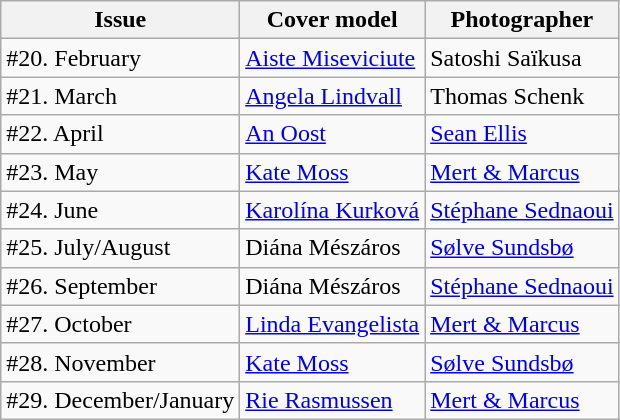<table class="sortable wikitable">
<tr>
<th>Issue</th>
<th>Cover model</th>
<th>Photographer</th>
</tr>
<tr>
<td>#20. February</td>
<td><a href='#'>Aiste Miseviciute</a></td>
<td>Satoshi Saïkusa</td>
</tr>
<tr>
<td>#21. March</td>
<td><a href='#'>Angela Lindvall</a></td>
<td>Thomas Schenk</td>
</tr>
<tr>
<td>#22. April</td>
<td><a href='#'>An Oost</a></td>
<td><a href='#'>Sean Ellis</a></td>
</tr>
<tr>
<td>#23. May</td>
<td><a href='#'>Kate Moss</a></td>
<td><a href='#'>Mert & Marcus</a></td>
</tr>
<tr>
<td>#24. June</td>
<td><a href='#'>Karolína Kurková</a></td>
<td><a href='#'>Stéphane Sednaoui</a></td>
</tr>
<tr>
<td>#25. July/August</td>
<td>Diána Mészáros</td>
<td><a href='#'>Sølve Sundsbø</a></td>
</tr>
<tr>
<td>#26. September</td>
<td>Diána Mészáros</td>
<td><a href='#'>Stéphane Sednaoui</a></td>
</tr>
<tr>
<td>#27. October</td>
<td><a href='#'>Linda Evangelista</a></td>
<td><a href='#'>Mert & Marcus</a></td>
</tr>
<tr>
<td>#28. November</td>
<td><a href='#'>Kate Moss</a></td>
<td><a href='#'>Sølve Sundsbø</a></td>
</tr>
<tr>
<td>#29. December/January</td>
<td><a href='#'>Rie Rasmussen</a></td>
<td><a href='#'>Mert & Marcus</a></td>
</tr>
</table>
